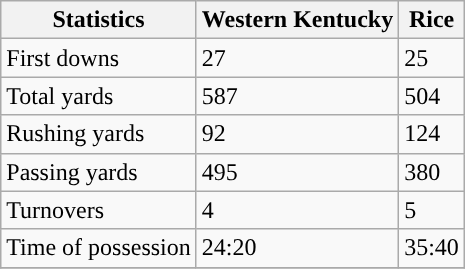<table class="wikitable">
<tr>
<th>Statistics</th>
<th>Western Kentucky</th>
<th>Rice</th>
</tr>
<tr>
<td>First downs</td>
<td>27</td>
<td>25</td>
</tr>
<tr>
<td>Total yards</td>
<td>587</td>
<td>504</td>
</tr>
<tr>
<td>Rushing yards</td>
<td>92</td>
<td>124</td>
</tr>
<tr>
<td>Passing yards</td>
<td>495</td>
<td>380</td>
</tr>
<tr>
<td>Turnovers</td>
<td>4</td>
<td>5</td>
</tr>
<tr>
<td>Time of possession</td>
<td>24:20</td>
<td>35:40</td>
</tr>
<tr>
</tr>
</table>
